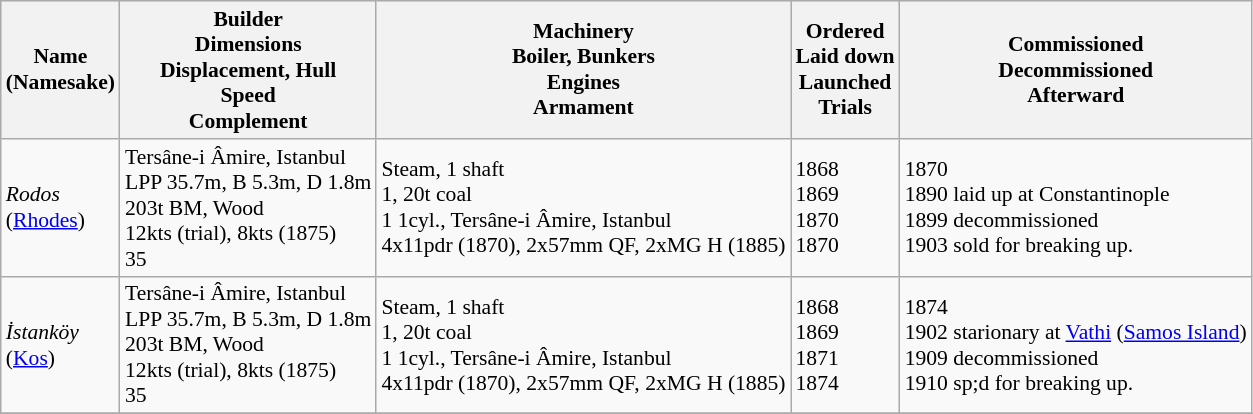<table class="wikitable" style="font-size:90%;">
<tr bgcolor="#e6e9ff">
<th>Name<br>(Namesake)</th>
<th>Builder<br>Dimensions<br>Displacement, Hull<br>Speed<br>Complement</th>
<th>Machinery<br>Boiler, Bunkers<br>Engines<br>Armament</th>
<th>Ordered<br>Laid down<br>Launched<br>Trials</th>
<th>Commissioned<br>Decommissioned<br>Afterward</th>
</tr>
<tr ---->
<td><em>Rodos</em><br>(<a href='#'>Rhodes</a>)</td>
<td> Tersâne-i Âmire, Istanbul<br>LPP 35.7m, B 5.3m, D 1.8m<br>203t BM, Wood<br>12kts (trial), 8kts (1875)<br>35</td>
<td>Steam, 1 shaft<br>1, 20t coal<br>1 1cyl., Tersâne-i Âmire, Istanbul<br>4x11pdr (1870), 2x57mm QF, 2xMG H (1885)</td>
<td>1868<br>1869<br>1870<br>1870</td>
<td>1870<br>1890 laid up at Constantinople<br>1899 decommissioned<br>1903 sold for breaking up.</td>
</tr>
<tr ---->
<td><em>İstanköy</em><br>(<a href='#'>Kos</a>)</td>
<td> Tersâne-i Âmire, Istanbul<br>LPP 35.7m, B 5.3m, D 1.8m<br>203t BM, Wood<br>12kts (trial), 8kts (1875)<br>35</td>
<td>Steam, 1 shaft<br>1, 20t coal<br>1 1cyl., Tersâne-i Âmire, Istanbul<br>4x11pdr (1870), 2x57mm QF, 2xMG H (1885)</td>
<td>1868<br>1869<br>1871<br>1874</td>
<td>1874<br>1902 starionary at <a href='#'>Vathi</a> (<a href='#'>Samos Island</a>)<br>1909 decommissioned<br>1910 sp;d for breaking up.</td>
</tr>
<tr ---->
</tr>
</table>
